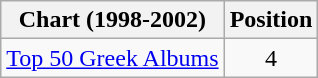<table class="wikitable sortable" style="text-align:center;">
<tr>
<th>Chart (1998-2002)</th>
<th>Position</th>
</tr>
<tr>
<td align="left"><a href='#'>Top 50 Greek Albums</a></td>
<td>4</td>
</tr>
</table>
